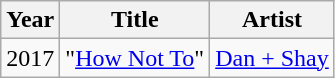<table class="wikitable">
<tr>
<th>Year</th>
<th>Title</th>
<th>Artist</th>
</tr>
<tr>
<td>2017</td>
<td>"<a href='#'>How Not To</a>"</td>
<td><a href='#'>Dan + Shay</a></td>
</tr>
</table>
